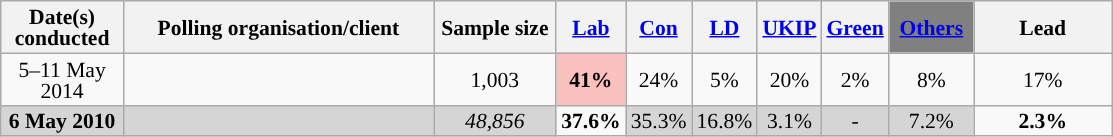<table class="wikitable sortable" style="text-align:center;font-size:90%;line-height:14px">
<tr>
<th ! style="width:75px;">Date(s)<br>conducted</th>
<th style="width:200px;">Polling organisation/client</th>
<th class="unsortable" style="width:75px;">Sample size</th>
<th class="unsortable" style="background:"><a href='#'><span>Lab</span></a></th>
<th class="unsortable" style="background:"><a href='#'><span>Con</span></a></th>
<th class="unsortable" style="background:"><a href='#'><span>LD</span></a></th>
<th class="unsortable" style="background:"><a href='#'><span>UKIP</span></a></th>
<th class="unsortable" style="background:"><a href='#'><span>Green</span></a></th>
<th class="unsortable" style="background:gray; width:50px;"><a href='#'><span>Others</span></a></th>
<th class="unsortable" style="width:85px;">Lead</th>
</tr>
<tr>
<td>5–11 May 2014</td>
<td></td>
<td>1,003</td>
<td style="background:#F8C1BE"><strong>41%</strong></td>
<td>24%</td>
<td>5%</td>
<td>20%</td>
<td>2%</td>
<td>8%</td>
<td style="background:">17%</td>
</tr>
<tr>
<td style="background:#D5D5D5"><strong>6 May 2010</strong></td>
<td style="background:#D5D5D5"></td>
<td style="background:#D5D5D5"><em>48,856</em></td>
<td style="background:"><strong>37.6%</strong></td>
<td style="background:#D5D5D5">35.3%</td>
<td style="background:#D5D5D5">16.8%</td>
<td style="background:#D5D5D5">3.1%</td>
<td style="background:#D5D5D5">-</td>
<td style="background:#D5D5D5">7.2%</td>
<td style="background:"><strong>2.3% </strong></td>
</tr>
</table>
